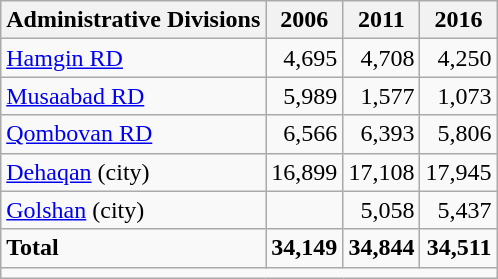<table class="wikitable">
<tr>
<th>Administrative Divisions</th>
<th>2006</th>
<th>2011</th>
<th>2016</th>
</tr>
<tr>
<td><a href='#'>Hamgin RD</a></td>
<td style="text-align: right;">4,695</td>
<td style="text-align: right;">4,708</td>
<td style="text-align: right;">4,250</td>
</tr>
<tr>
<td><a href='#'>Musaabad RD</a></td>
<td style="text-align: right;">5,989</td>
<td style="text-align: right;">1,577</td>
<td style="text-align: right;">1,073</td>
</tr>
<tr>
<td><a href='#'>Qombovan RD</a></td>
<td style="text-align: right;">6,566</td>
<td style="text-align: right;">6,393</td>
<td style="text-align: right;">5,806</td>
</tr>
<tr>
<td><a href='#'>Dehaqan</a> (city)</td>
<td style="text-align: right;">16,899</td>
<td style="text-align: right;">17,108</td>
<td style="text-align: right;">17,945</td>
</tr>
<tr>
<td><a href='#'>Golshan</a> (city)</td>
<td style="text-align: right;"></td>
<td style="text-align: right;">5,058</td>
<td style="text-align: right;">5,437</td>
</tr>
<tr>
<td><strong>Total</strong></td>
<td style="text-align: right;"><strong>34,149</strong></td>
<td style="text-align: right;"><strong>34,844</strong></td>
<td style="text-align: right;"><strong>34,511</strong></td>
</tr>
<tr>
<td colspan=4></td>
</tr>
</table>
